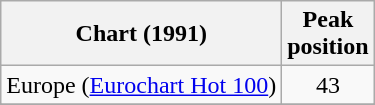<table class="wikitable sortable">
<tr>
<th>Chart (1991)</th>
<th>Peak<br>position</th>
</tr>
<tr>
<td>Europe (<a href='#'>Eurochart Hot 100</a>)</td>
<td align="center">43</td>
</tr>
<tr>
</tr>
<tr>
</tr>
</table>
